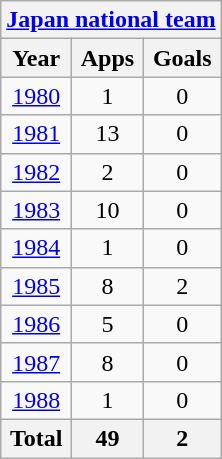<table class="wikitable" style="text-align:center">
<tr>
<th colspan=3><a href='#'>Japan national team</a></th>
</tr>
<tr>
<th>Year</th>
<th>Apps</th>
<th>Goals</th>
</tr>
<tr>
<td><a href='#'>1980</a></td>
<td>1</td>
<td>0</td>
</tr>
<tr>
<td><a href='#'>1981</a></td>
<td>13</td>
<td>0</td>
</tr>
<tr>
<td><a href='#'>1982</a></td>
<td>2</td>
<td>0</td>
</tr>
<tr>
<td><a href='#'>1983</a></td>
<td>10</td>
<td>0</td>
</tr>
<tr>
<td><a href='#'>1984</a></td>
<td>1</td>
<td>0</td>
</tr>
<tr>
<td><a href='#'>1985</a></td>
<td>8</td>
<td>2</td>
</tr>
<tr>
<td><a href='#'>1986</a></td>
<td>5</td>
<td>0</td>
</tr>
<tr>
<td><a href='#'>1987</a></td>
<td>8</td>
<td>0</td>
</tr>
<tr>
<td><a href='#'>1988</a></td>
<td>1</td>
<td>0</td>
</tr>
<tr>
<th>Total</th>
<th>49</th>
<th>2</th>
</tr>
</table>
